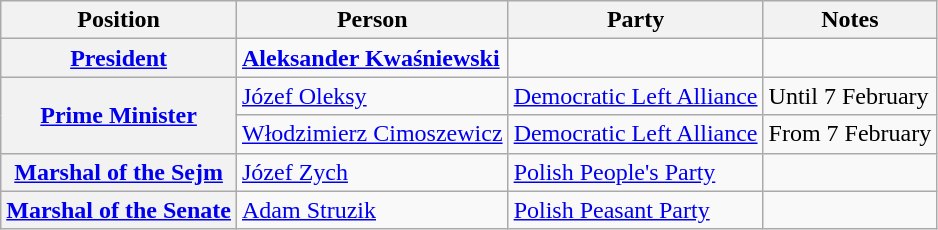<table class="wikitable">
<tr>
<th>Position</th>
<th>Person</th>
<th>Party</th>
<th>Notes</th>
</tr>
<tr>
<th rowspan="1"><a href='#'>President</a></th>
<td><strong><a href='#'>Aleksander Kwaśniewski</a></strong></td>
<td></td>
</tr>
<tr>
<th rowspan="2"><a href='#'>Prime Minister</a></th>
<td><a href='#'>Józef Oleksy</a></td>
<td><a href='#'>Democratic Left Alliance</a></td>
<td>Until 7 February</td>
</tr>
<tr>
<td><a href='#'>Włodzimierz Cimoszewicz</a></td>
<td><a href='#'>Democratic Left Alliance</a></td>
<td>From 7 February</td>
</tr>
<tr>
<th rowspan="1"><a href='#'>Marshal of the Sejm</a></th>
<td><a href='#'>Józef Zych</a></td>
<td><a href='#'>Polish People's Party</a></td>
<td></td>
</tr>
<tr>
<th><a href='#'>Marshal of the Senate</a></th>
<td><a href='#'>Adam Struzik</a></td>
<td><a href='#'>Polish Peasant Party</a></td>
<td></td>
</tr>
</table>
